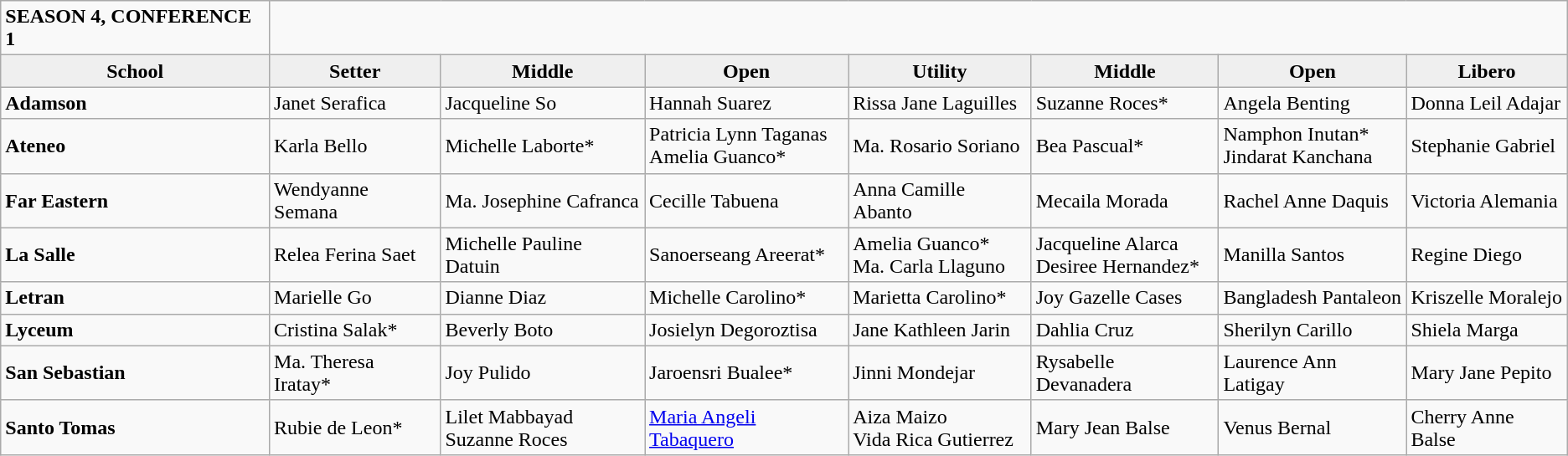<table class="wikitable">
<tr>
<td><strong>SEASON 4, CONFERENCE 1</strong></td>
</tr>
<tr>
<th style="background:#efefef;">School</th>
<th style="background:#efefef;">Setter</th>
<th style="background:#efefef;">Middle</th>
<th style="background:#efefef;">Open</th>
<th style="background:#efefef;">Utility</th>
<th style="background:#efefef;">Middle</th>
<th style="background:#efefef;">Open</th>
<th style="background:#efefef;">Libero</th>
</tr>
<tr>
<td><strong>Adamson</strong></td>
<td>Janet Serafica</td>
<td>Jacqueline So</td>
<td>Hannah Suarez</td>
<td>Rissa Jane Laguilles</td>
<td>Suzanne Roces*</td>
<td>Angela Benting</td>
<td>Donna Leil Adajar</td>
</tr>
<tr>
<td><strong>Ateneo</strong></td>
<td>Karla Bello</td>
<td>Michelle Laborte*</td>
<td>Patricia Lynn Taganas<br>Amelia Guanco*</td>
<td>Ma. Rosario Soriano</td>
<td>Bea Pascual*</td>
<td>Namphon Inutan*<br>Jindarat Kanchana</td>
<td>Stephanie Gabriel</td>
</tr>
<tr>
<td><strong>Far Eastern</strong></td>
<td>Wendyanne Semana</td>
<td>Ma. Josephine Cafranca</td>
<td>Cecille Tabuena</td>
<td>Anna Camille Abanto</td>
<td>Mecaila Morada</td>
<td>Rachel Anne Daquis</td>
<td>Victoria Alemania</td>
</tr>
<tr>
<td><strong>La Salle</strong></td>
<td>Relea Ferina Saet</td>
<td>Michelle Pauline Datuin</td>
<td>Sanoerseang Areerat*</td>
<td>Amelia Guanco*<br>Ma. Carla Llaguno</td>
<td>Jacqueline Alarca<br>Desiree Hernandez*</td>
<td>Manilla Santos</td>
<td>Regine Diego</td>
</tr>
<tr>
<td><strong>Letran</strong></td>
<td>Marielle Go</td>
<td>Dianne Diaz</td>
<td>Michelle Carolino*</td>
<td>Marietta Carolino*</td>
<td>Joy Gazelle Cases</td>
<td>Bangladesh Pantaleon</td>
<td>Kriszelle Moralejo</td>
</tr>
<tr>
<td><strong>Lyceum</strong></td>
<td>Cristina Salak*</td>
<td>Beverly Boto</td>
<td>Josielyn Degoroztisa</td>
<td>Jane Kathleen Jarin</td>
<td>Dahlia Cruz</td>
<td>Sherilyn Carillo</td>
<td>Shiela Marga</td>
</tr>
<tr>
<td><strong>San Sebastian</strong></td>
<td>Ma. Theresa Iratay*</td>
<td>Joy Pulido</td>
<td>Jaroensri Bualee*</td>
<td>Jinni Mondejar</td>
<td>Rysabelle Devanadera</td>
<td>Laurence Ann Latigay</td>
<td>Mary Jane Pepito</td>
</tr>
<tr>
<td><strong>Santo Tomas</strong></td>
<td>Rubie de Leon*</td>
<td>Lilet Mabbayad<br>Suzanne Roces</td>
<td><a href='#'>Maria Angeli Tabaquero</a></td>
<td>Aiza Maizo<br>Vida Rica Gutierrez</td>
<td>Mary Jean Balse</td>
<td>Venus Bernal</td>
<td>Cherry Anne Balse</td>
</tr>
</table>
